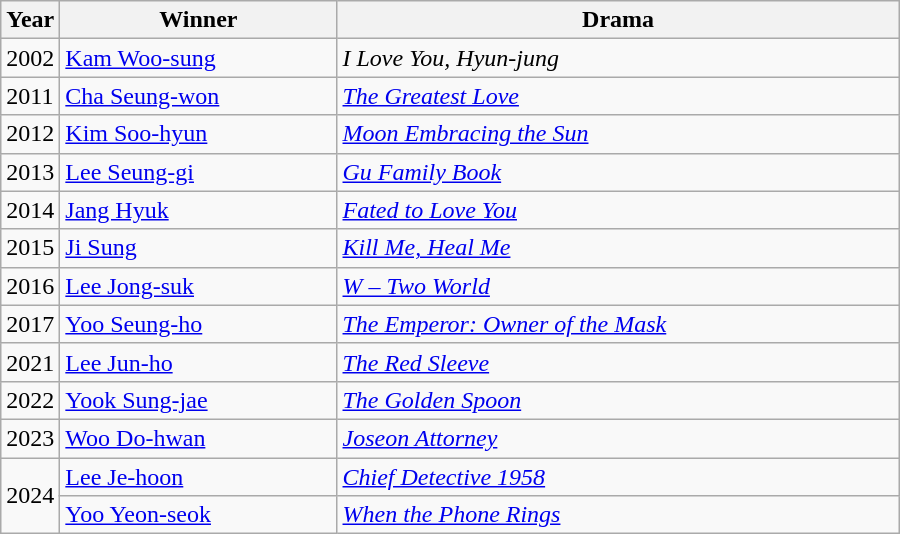<table class="wikitable" style="width:600px">
<tr>
<th width=10>Year</th>
<th>Winner</th>
<th>Drama</th>
</tr>
<tr>
<td>2002</td>
<td><a href='#'>Kam Woo-sung</a></td>
<td><em>I Love You, Hyun-jung</em></td>
</tr>
<tr>
<td>2011</td>
<td><a href='#'>Cha Seung-won</a></td>
<td><em><a href='#'>The Greatest Love</a></em></td>
</tr>
<tr>
<td>2012</td>
<td><a href='#'>Kim Soo-hyun</a></td>
<td><em><a href='#'>Moon Embracing the Sun</a></em></td>
</tr>
<tr>
<td>2013</td>
<td><a href='#'>Lee Seung-gi</a></td>
<td><em><a href='#'>Gu Family Book</a></em></td>
</tr>
<tr>
<td>2014</td>
<td><a href='#'>Jang Hyuk</a></td>
<td><em><a href='#'>Fated to Love You</a></em></td>
</tr>
<tr>
<td>2015</td>
<td><a href='#'>Ji Sung</a></td>
<td><em><a href='#'>Kill Me, Heal Me</a></em></td>
</tr>
<tr>
<td>2016</td>
<td><a href='#'>Lee Jong-suk</a></td>
<td><em><a href='#'>W – Two World</a></em></td>
</tr>
<tr>
<td>2017</td>
<td><a href='#'>Yoo Seung-ho</a></td>
<td><em><a href='#'>The Emperor: Owner of the Mask</a></em></td>
</tr>
<tr>
<td>2021</td>
<td><a href='#'>Lee Jun-ho</a></td>
<td><em><a href='#'>The Red Sleeve</a></em></td>
</tr>
<tr>
<td>2022</td>
<td><a href='#'>Yook Sung-jae</a></td>
<td><em><a href='#'>The Golden Spoon</a></em></td>
</tr>
<tr>
<td>2023</td>
<td><a href='#'>Woo Do-hwan</a></td>
<td><em><a href='#'>Joseon Attorney</a></em></td>
</tr>
<tr>
<td rowspan=2>2024</td>
<td><a href='#'>Lee Je-hoon</a></td>
<td><em><a href='#'>Chief Detective 1958</a></em></td>
</tr>
<tr>
<td><a href='#'>Yoo Yeon-seok</a></td>
<td><em><a href='#'>When the Phone Rings</a></em></td>
</tr>
</table>
